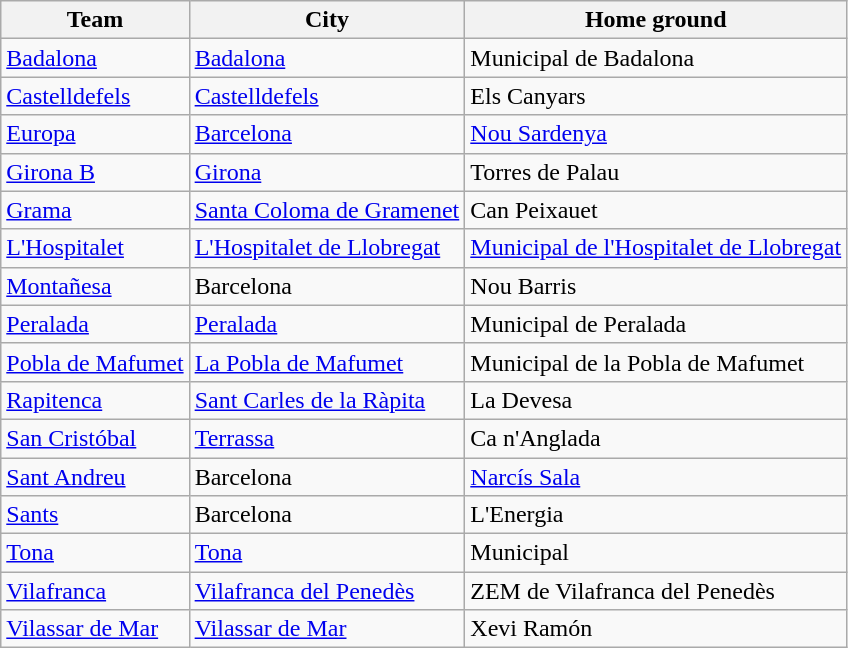<table class="wikitable sortable">
<tr>
<th>Team</th>
<th>City</th>
<th>Home ground</th>
</tr>
<tr>
<td><a href='#'>Badalona</a></td>
<td><a href='#'>Badalona</a></td>
<td>Municipal de Badalona</td>
</tr>
<tr>
<td><a href='#'>Castelldefels</a></td>
<td><a href='#'>Castelldefels</a></td>
<td>Els Canyars</td>
</tr>
<tr>
<td><a href='#'>Europa</a></td>
<td><a href='#'>Barcelona</a></td>
<td><a href='#'>Nou Sardenya</a></td>
</tr>
<tr>
<td><a href='#'>Girona B</a></td>
<td><a href='#'>Girona</a></td>
<td>Torres de Palau</td>
</tr>
<tr>
<td><a href='#'>Grama</a></td>
<td><a href='#'>Santa Coloma de Gramenet</a></td>
<td>Can Peixauet</td>
</tr>
<tr>
<td><a href='#'>L'Hospitalet</a></td>
<td><a href='#'>L'Hospitalet de Llobregat</a></td>
<td><a href='#'>Municipal de l'Hospitalet de Llobregat</a></td>
</tr>
<tr>
<td><a href='#'>Montañesa</a></td>
<td>Barcelona</td>
<td>Nou Barris</td>
</tr>
<tr>
<td><a href='#'>Peralada</a></td>
<td><a href='#'>Peralada</a></td>
<td>Municipal de Peralada</td>
</tr>
<tr>
<td><a href='#'>Pobla de Mafumet</a></td>
<td><a href='#'>La Pobla de Mafumet</a></td>
<td>Municipal de la Pobla de Mafumet</td>
</tr>
<tr>
<td><a href='#'>Rapitenca</a></td>
<td><a href='#'>Sant Carles de la Ràpita</a></td>
<td>La Devesa</td>
</tr>
<tr>
<td><a href='#'>San Cristóbal</a></td>
<td><a href='#'>Terrassa</a></td>
<td>Ca n'Anglada</td>
</tr>
<tr>
<td><a href='#'>Sant Andreu</a></td>
<td>Barcelona</td>
<td><a href='#'>Narcís Sala</a></td>
</tr>
<tr>
<td><a href='#'>Sants</a></td>
<td>Barcelona</td>
<td>L'Energia</td>
</tr>
<tr>
<td><a href='#'>Tona</a></td>
<td><a href='#'>Tona</a></td>
<td>Municipal</td>
</tr>
<tr>
<td><a href='#'>Vilafranca</a></td>
<td><a href='#'>Vilafranca del Penedès</a></td>
<td>ZEM de Vilafranca del Penedès</td>
</tr>
<tr>
<td><a href='#'>Vilassar de Mar</a></td>
<td><a href='#'>Vilassar de Mar</a></td>
<td>Xevi Ramón</td>
</tr>
</table>
